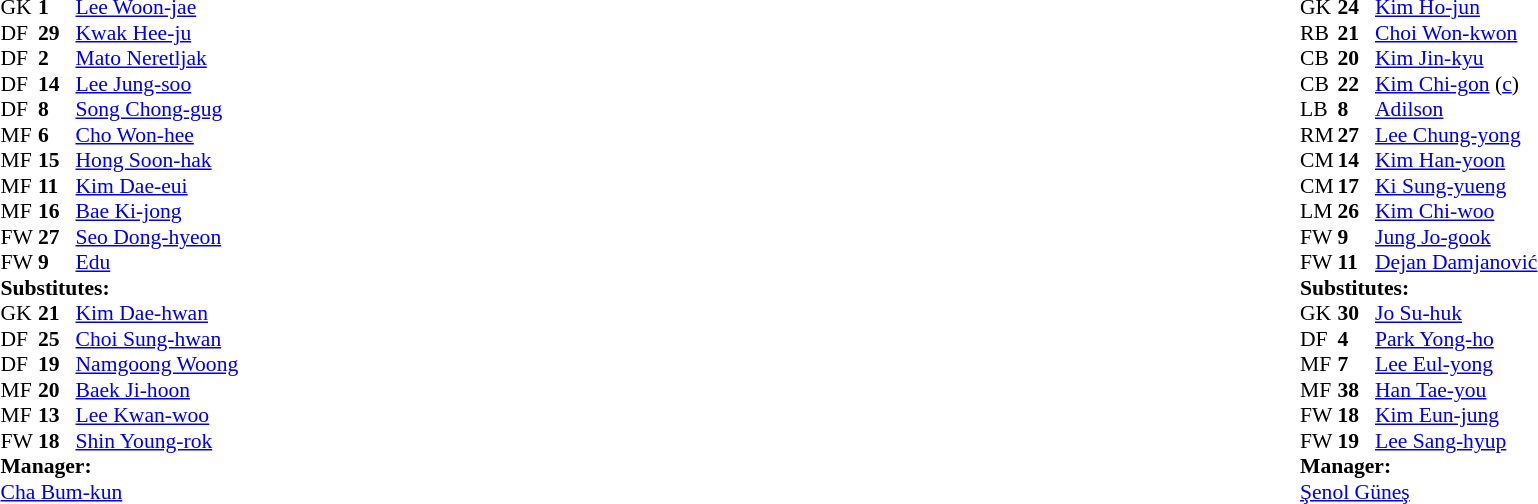<table width="100%">
<tr>
<td valign="top" width="50%"><br><table style="font-size: 90%" cellspacing="0" cellpadding="0">
<tr>
<th width=25></th>
<th width=25></th>
</tr>
<tr>
<td>GK</td>
<td><strong>1</strong></td>
<td> <a href='#'>Lee Woon-jae</a></td>
</tr>
<tr>
<td>DF</td>
<td><strong>29</strong></td>
<td> <a href='#'>Kwak Hee-ju</a></td>
</tr>
<tr>
<td>DF</td>
<td><strong>2</strong></td>
<td> <a href='#'>Mato Neretljak</a></td>
</tr>
<tr>
<td>DF</td>
<td><strong>14</strong></td>
<td> <a href='#'>Lee Jung-soo</a></td>
</tr>
<tr>
<td>DF</td>
<td><strong>8</strong></td>
<td> <a href='#'>Song Chong-gug</a></td>
</tr>
<tr>
<td>MF</td>
<td><strong>6</strong></td>
<td> <a href='#'>Cho Won-hee</a></td>
</tr>
<tr>
<td>MF</td>
<td><strong>15</strong></td>
<td> <a href='#'>Hong Soon-hak</a></td>
<td></td>
<td></td>
</tr>
<tr>
<td>MF</td>
<td><strong>11</strong></td>
<td> <a href='#'>Kim Dae-eui</a></td>
<td></td>
<td></td>
</tr>
<tr>
<td>MF</td>
<td><strong>16</strong></td>
<td> <a href='#'>Bae Ki-jong</a></td>
<td></td>
<td></td>
</tr>
<tr>
<td>FW</td>
<td><strong>27</strong></td>
<td> <a href='#'>Seo Dong-hyeon</a></td>
</tr>
<tr>
<td>FW</td>
<td><strong>9</strong></td>
<td> <a href='#'>Edu</a></td>
</tr>
<tr>
<td colspan=3><strong>Substitutes:</strong></td>
</tr>
<tr>
<td>GK</td>
<td><strong>21</strong></td>
<td> <a href='#'>Kim Dae-hwan</a></td>
</tr>
<tr>
<td>DF</td>
<td><strong>25</strong></td>
<td> <a href='#'>Choi Sung-hwan</a></td>
</tr>
<tr>
<td>DF</td>
<td><strong>19</strong></td>
<td> <a href='#'>Namgoong Woong</a></td>
<td></td>
<td></td>
</tr>
<tr>
<td>MF</td>
<td><strong>20</strong></td>
<td> <a href='#'>Baek Ji-hoon</a></td>
<td></td>
<td></td>
</tr>
<tr>
<td>MF</td>
<td><strong>13</strong></td>
<td> <a href='#'>Lee Kwan-woo</a></td>
</tr>
<tr>
<td>FW</td>
<td><strong>18</strong></td>
<td> <a href='#'>Shin Young-rok</a></td>
<td></td>
<td></td>
</tr>
<tr>
<td colspan=3><strong>Manager:</strong></td>
</tr>
<tr>
<td colspan=4> <a href='#'>Cha Bum-kun</a></td>
</tr>
</table>
</td>
<td valign="top"></td>
<td valign="top" width="50%"><br><table style="font-size: 90%" cellspacing="0" cellpadding="0" align=center>
<tr>
<th width=25></th>
<th width=25></th>
</tr>
<tr>
<td>GK</td>
<td><strong>24</strong></td>
<td> <a href='#'>Kim Ho-jun</a></td>
</tr>
<tr>
<td>RB</td>
<td><strong>21</strong></td>
<td> <a href='#'>Choi Won-kwon</a></td>
</tr>
<tr>
<td>CB</td>
<td><strong>20</strong></td>
<td> <a href='#'>Kim Jin-kyu</a></td>
<td></td>
</tr>
<tr>
<td>CB</td>
<td><strong>22</strong></td>
<td> <a href='#'>Kim Chi-gon</a> (<a href='#'>c</a>)</td>
</tr>
<tr>
<td>LB</td>
<td><strong>8</strong></td>
<td> <a href='#'>Adilson</a></td>
<td></td>
</tr>
<tr>
<td>RM</td>
<td><strong>27</strong></td>
<td> <a href='#'>Lee Chung-yong</a></td>
</tr>
<tr>
<td>CM</td>
<td><strong>14</strong></td>
<td> <a href='#'>Kim Han-yoon</a></td>
<td></td>
<td></td>
</tr>
<tr>
<td>CM</td>
<td><strong>17</strong></td>
<td> <a href='#'>Ki Sung-yueng</a></td>
<td></td>
<td></td>
</tr>
<tr>
<td>LM</td>
<td><strong>26</strong></td>
<td> <a href='#'>Kim Chi-woo</a></td>
<td></td>
<td></td>
</tr>
<tr>
<td>FW</td>
<td><strong>9</strong></td>
<td> <a href='#'>Jung Jo-gook</a></td>
<td></td>
<td></td>
</tr>
<tr>
<td>FW</td>
<td><strong>11</strong></td>
<td> <a href='#'>Dejan Damjanović</a></td>
</tr>
<tr>
<td colspan=3><strong>Substitutes:</strong></td>
</tr>
<tr>
<td>GK</td>
<td><strong>30</strong></td>
<td> <a href='#'>Jo Su-huk</a></td>
</tr>
<tr>
<td>DF</td>
<td><strong>4</strong></td>
<td> <a href='#'>Park Yong-ho</a></td>
</tr>
<tr>
<td>MF</td>
<td><strong>7</strong></td>
<td> <a href='#'>Lee Eul-yong</a></td>
</tr>
<tr>
<td>MF</td>
<td><strong>38</strong></td>
<td> <a href='#'>Han Tae-you</a></td>
<td></td>
<td></td>
</tr>
<tr>
<td>FW</td>
<td><strong>18</strong></td>
<td> <a href='#'>Kim Eun-jung</a></td>
<td></td>
<td></td>
</tr>
<tr>
<td>FW</td>
<td><strong>19</strong></td>
<td> <a href='#'>Lee Sang-hyup</a></td>
<td></td>
<td></td>
</tr>
<tr>
<td colspan=3><strong>Manager:</strong></td>
</tr>
<tr>
<td colspan=4> <a href='#'>Şenol Güneş</a></td>
</tr>
</table>
</td>
</tr>
</table>
